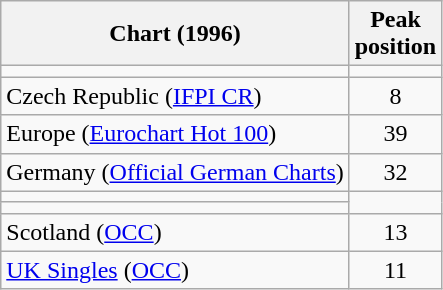<table class="wikitable sortable">
<tr>
<th align="left">Chart (1996)</th>
<th align="left">Peak<br>position</th>
</tr>
<tr>
<td></td>
</tr>
<tr>
<td>Czech Republic (<a href='#'>IFPI CR</a>)</td>
<td style="text-align:center;">8</td>
</tr>
<tr>
<td>Europe (<a href='#'>Eurochart Hot 100</a>)</td>
<td style="text-align:center;">39</td>
</tr>
<tr>
<td>Germany (<a href='#'>Official German Charts</a>)</td>
<td style="text-align:center;">32</td>
</tr>
<tr>
<td></td>
</tr>
<tr>
<td></td>
</tr>
<tr>
<td>Scotland (<a href='#'>OCC</a>)</td>
<td style="text-align:center;">13</td>
</tr>
<tr>
<td><a href='#'>UK Singles</a> (<a href='#'>OCC</a>)</td>
<td style="text-align:center;">11</td>
</tr>
</table>
